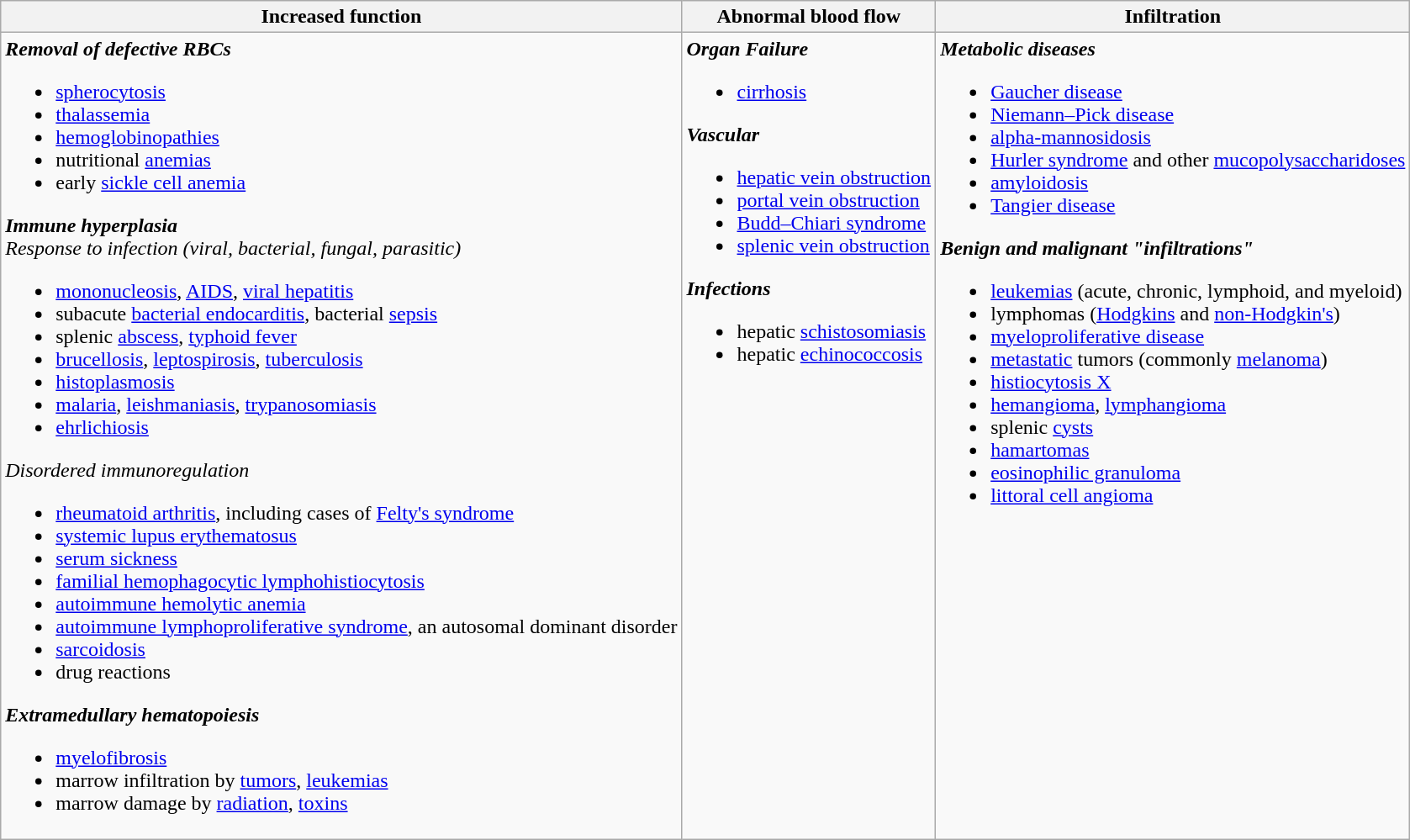<table class="wikitable">
<tr>
<th>Increased function</th>
<th>Abnormal blood flow</th>
<th>Infiltration</th>
</tr>
<tr valign="top">
<td><strong><em>Removal of defective RBCs</em></strong><br><ul><li><a href='#'>spherocytosis</a></li><li><a href='#'>thalassemia</a></li><li><a href='#'>hemoglobinopathies</a></li><li>nutritional <a href='#'>anemias</a></li><li>early <a href='#'>sickle cell anemia</a></li></ul><strong><em>Immune hyperplasia</em></strong><br><em>Response to infection (viral, bacterial, fungal, parasitic)</em><ul><li><a href='#'>mononucleosis</a>, <a href='#'>AIDS</a>, <a href='#'>viral hepatitis</a></li><li>subacute <a href='#'>bacterial endocarditis</a>, bacterial <a href='#'>sepsis</a></li><li>splenic <a href='#'>abscess</a>, <a href='#'>typhoid fever</a></li><li><a href='#'>brucellosis</a>, <a href='#'>leptospirosis</a>, <a href='#'>tuberculosis</a></li><li><a href='#'>histoplasmosis</a></li><li><a href='#'>malaria</a>, <a href='#'>leishmaniasis</a>, <a href='#'>trypanosomiasis</a></li><li><a href='#'>ehrlichiosis</a></li></ul><em>Disordered immunoregulation</em><ul><li><a href='#'>rheumatoid arthritis</a>, including cases of <a href='#'>Felty's syndrome</a></li><li><a href='#'>systemic lupus erythematosus</a></li><li><a href='#'>serum sickness</a></li><li><a href='#'>familial hemophagocytic lymphohistiocytosis</a></li><li><a href='#'>autoimmune hemolytic anemia</a></li><li><a href='#'>autoimmune lymphoproliferative syndrome</a>, an autosomal dominant disorder</li><li><a href='#'>sarcoidosis</a></li><li>drug reactions</li></ul><strong><em>Extramedullary hematopoiesis</em></strong><ul><li><a href='#'>myelofibrosis</a></li><li>marrow infiltration by <a href='#'>tumors</a>, <a href='#'>leukemias</a></li><li>marrow damage by <a href='#'>radiation</a>, <a href='#'>toxins</a></li></ul></td>
<td><strong><em>Organ Failure</em></strong><br><ul><li><a href='#'>cirrhosis</a></li></ul><strong><em>Vascular</em></strong><ul><li><a href='#'>hepatic vein obstruction</a></li><li><a href='#'>portal vein obstruction</a></li><li><a href='#'>Budd–Chiari syndrome</a></li><li><a href='#'>splenic vein obstruction</a></li></ul><strong><em>Infections</em></strong><ul><li>hepatic <a href='#'>schistosomiasis</a></li><li>hepatic <a href='#'>echinococcosis</a></li></ul></td>
<td><strong><em>Metabolic diseases</em></strong><br><ul><li><a href='#'>Gaucher disease</a></li><li><a href='#'>Niemann–Pick disease</a></li><li><a href='#'>alpha-mannosidosis</a></li><li><a href='#'>Hurler syndrome</a> and other <a href='#'>mucopolysaccharidoses</a></li><li><a href='#'>amyloidosis</a></li><li><a href='#'>Tangier disease</a></li></ul><strong><em>Benign and malignant "infiltrations"</em></strong><ul><li><a href='#'>leukemias</a> (acute, chronic, lymphoid, and myeloid)</li><li>lymphomas (<a href='#'>Hodgkins</a> and <a href='#'>non-Hodgkin's</a>)</li><li><a href='#'>myeloproliferative disease</a></li><li><a href='#'>metastatic</a> tumors (commonly <a href='#'>melanoma</a>)</li><li><a href='#'>histiocytosis X</a></li><li><a href='#'>hemangioma</a>, <a href='#'>lymphangioma</a></li><li>splenic <a href='#'>cysts</a></li><li><a href='#'>hamartomas</a></li><li><a href='#'>eosinophilic granuloma</a></li><li><a href='#'>littoral cell angioma</a></li></ul></td>
</tr>
</table>
